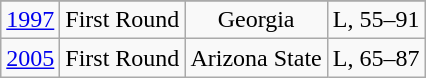<table class="wikitable" style="text-align:center">
<tr>
</tr>
<tr>
<td><a href='#'>1997</a></td>
<td>First Round</td>
<td>Georgia</td>
<td>L, 55–91</td>
</tr>
<tr>
<td><a href='#'>2005</a></td>
<td>First Round</td>
<td>Arizona State</td>
<td>L, 65–87</td>
</tr>
</table>
